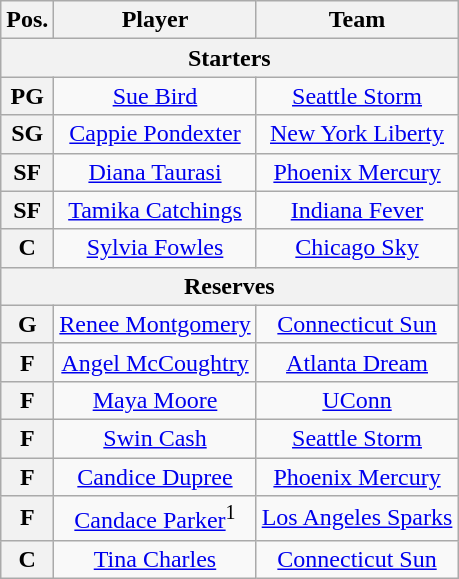<table class="wikitable" style="text-align:center">
<tr>
<th>Pos.</th>
<th>Player</th>
<th>Team</th>
</tr>
<tr>
<th colspan="5">Starters</th>
</tr>
<tr>
<th>PG</th>
<td> <a href='#'>Sue Bird</a></td>
<td><a href='#'>Seattle Storm</a></td>
</tr>
<tr>
<th>SG</th>
<td> <a href='#'>Cappie Pondexter</a></td>
<td><a href='#'>New York Liberty</a></td>
</tr>
<tr>
<th>SF</th>
<td> <a href='#'>Diana Taurasi</a></td>
<td><a href='#'>Phoenix Mercury</a></td>
</tr>
<tr>
<th>SF</th>
<td> <a href='#'>Tamika Catchings</a></td>
<td><a href='#'>Indiana Fever</a></td>
</tr>
<tr>
<th>C</th>
<td> <a href='#'>Sylvia Fowles</a></td>
<td><a href='#'>Chicago Sky</a></td>
</tr>
<tr>
<th colspan="5">Reserves</th>
</tr>
<tr>
<th>G</th>
<td> <a href='#'>Renee Montgomery</a></td>
<td><a href='#'>Connecticut Sun</a></td>
</tr>
<tr>
<th>F</th>
<td> <a href='#'>Angel McCoughtry</a></td>
<td><a href='#'>Atlanta Dream</a></td>
</tr>
<tr>
<th>F</th>
<td> <a href='#'>Maya Moore</a></td>
<td><a href='#'>UConn</a></td>
</tr>
<tr>
<th>F</th>
<td> <a href='#'>Swin Cash</a></td>
<td><a href='#'>Seattle Storm</a></td>
</tr>
<tr>
<th>F</th>
<td> <a href='#'>Candice Dupree</a></td>
<td><a href='#'>Phoenix Mercury</a></td>
</tr>
<tr>
<th>F</th>
<td> <a href='#'>Candace Parker</a><sup>1</sup></td>
<td><a href='#'>Los Angeles Sparks</a></td>
</tr>
<tr>
<th>C</th>
<td> <a href='#'>Tina Charles</a></td>
<td><a href='#'>Connecticut Sun</a></td>
</tr>
</table>
